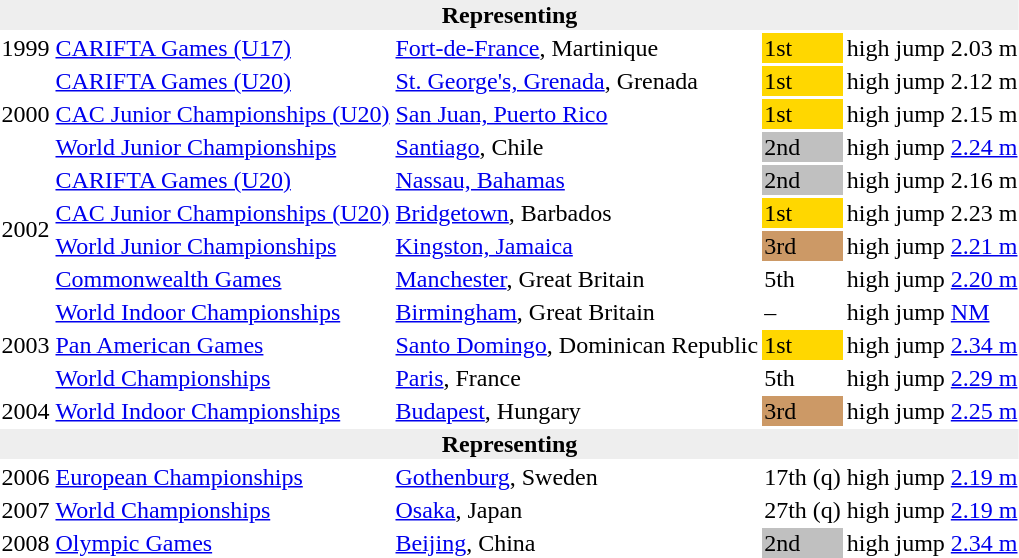<table>
<tr>
<th bgcolor="#eeeeee" colspan="6">Representing </th>
</tr>
<tr>
<td>1999</td>
<td><a href='#'>CARIFTA Games (U17)</a></td>
<td><a href='#'>Fort-de-France</a>, Martinique</td>
<td bgcolor="gold">1st</td>
<td>high jump</td>
<td>2.03 m</td>
</tr>
<tr>
<td rowspan=3>2000</td>
<td><a href='#'>CARIFTA Games (U20)</a></td>
<td><a href='#'>St. George's, Grenada</a>, Grenada</td>
<td bgcolor="gold">1st</td>
<td>high jump</td>
<td>2.12 m</td>
</tr>
<tr>
<td><a href='#'>CAC Junior Championships (U20)</a></td>
<td><a href='#'>San Juan, Puerto Rico</a></td>
<td bgcolor="gold">1st</td>
<td>high jump</td>
<td>2.15 m</td>
</tr>
<tr>
<td><a href='#'>World Junior Championships</a></td>
<td><a href='#'>Santiago</a>, Chile</td>
<td bgcolor="silver">2nd</td>
<td>high jump</td>
<td><a href='#'>2.24 m</a></td>
</tr>
<tr>
<td rowspan=4>2002</td>
<td><a href='#'>CARIFTA Games (U20)</a></td>
<td><a href='#'>Nassau, Bahamas</a></td>
<td bgcolor="silver">2nd</td>
<td>high jump</td>
<td>2.16 m</td>
</tr>
<tr>
<td><a href='#'>CAC Junior Championships (U20)</a></td>
<td><a href='#'>Bridgetown</a>, Barbados</td>
<td bgcolor="gold">1st</td>
<td>high jump</td>
<td>2.23 m</td>
</tr>
<tr>
<td><a href='#'>World Junior Championships</a></td>
<td><a href='#'>Kingston, Jamaica</a></td>
<td bgcolor=CC9966>3rd</td>
<td>high jump</td>
<td><a href='#'>2.21 m</a></td>
</tr>
<tr>
<td><a href='#'>Commonwealth Games</a></td>
<td><a href='#'>Manchester</a>, Great Britain</td>
<td>5th</td>
<td>high jump</td>
<td><a href='#'>2.20 m</a></td>
</tr>
<tr>
<td rowspan=3>2003</td>
<td><a href='#'>World Indoor Championships</a></td>
<td><a href='#'>Birmingham</a>, Great Britain</td>
<td>–</td>
<td>high jump</td>
<td><a href='#'>NM</a></td>
</tr>
<tr>
<td><a href='#'>Pan American Games</a></td>
<td><a href='#'>Santo Domingo</a>, Dominican Republic</td>
<td bgcolor="gold">1st</td>
<td>high jump</td>
<td><a href='#'>2.34 m</a></td>
</tr>
<tr>
<td><a href='#'>World Championships</a></td>
<td><a href='#'>Paris</a>, France</td>
<td>5th</td>
<td>high jump</td>
<td><a href='#'>2.29 m</a></td>
</tr>
<tr>
<td>2004</td>
<td><a href='#'>World Indoor Championships</a></td>
<td><a href='#'>Budapest</a>, Hungary</td>
<td bgcolor=CC9966>3rd</td>
<td>high jump</td>
<td><a href='#'>2.25 m</a></td>
</tr>
<tr>
<th bgcolor="#eeeeee" colspan="6">Representing </th>
</tr>
<tr>
<td>2006</td>
<td><a href='#'>European Championships</a></td>
<td><a href='#'>Gothenburg</a>, Sweden</td>
<td>17th (q)</td>
<td>high jump</td>
<td><a href='#'>2.19 m</a></td>
</tr>
<tr>
<td>2007</td>
<td><a href='#'>World Championships</a></td>
<td><a href='#'>Osaka</a>, Japan</td>
<td>27th (q)</td>
<td>high jump</td>
<td><a href='#'>2.19 m</a></td>
</tr>
<tr>
<td>2008</td>
<td><a href='#'>Olympic Games</a></td>
<td><a href='#'>Beijing</a>, China</td>
<td bgcolor="silver">2nd</td>
<td>high jump</td>
<td><a href='#'>2.34 m</a></td>
</tr>
<tr>
</tr>
</table>
